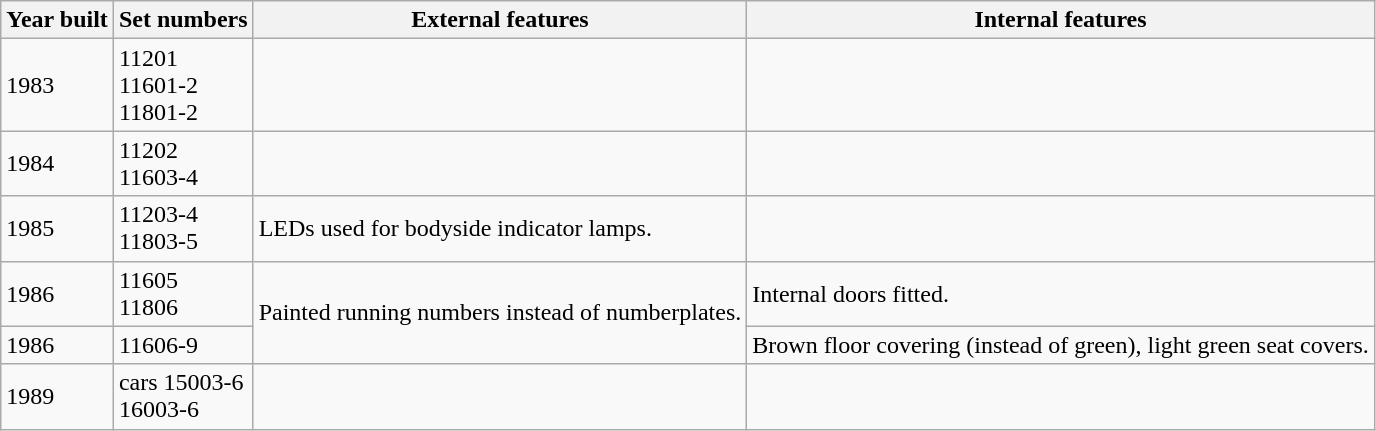<table class="wikitable">
<tr>
<th>Year built</th>
<th>Set numbers</th>
<th>External features</th>
<th>Internal features</th>
</tr>
<tr>
<td>1983</td>
<td>11201<br>11601-2<br>11801-2</td>
<td> </td>
<td> </td>
</tr>
<tr>
<td>1984</td>
<td>11202<br>11603-4</td>
<td> </td>
<td> </td>
</tr>
<tr>
<td>1985</td>
<td>11203-4<br>11803-5</td>
<td>LEDs used for bodyside indicator lamps.</td>
<td> </td>
</tr>
<tr>
<td>1986</td>
<td>11605<br>11806</td>
<td rowspan="2">Painted running numbers instead of numberplates.</td>
<td>Internal doors fitted.</td>
</tr>
<tr>
<td>1986</td>
<td>11606-9</td>
<td>Brown floor covering (instead of green), light green seat covers.</td>
</tr>
<tr>
<td>1989</td>
<td>cars 15003-6<br>16003-6</td>
<td> </td>
<td> </td>
</tr>
</table>
